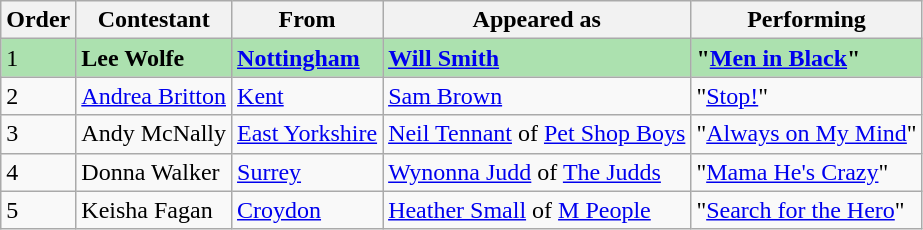<table class="wikitable">
<tr>
<th>Order</th>
<th>Contestant</th>
<th>From</th>
<th>Appeared as</th>
<th>Performing</th>
</tr>
<tr style="background:#ACE1AF;">
<td>1</td>
<td><strong>Lee Wolfe</strong></td>
<td><strong><a href='#'>Nottingham</a></strong></td>
<td><strong><a href='#'>Will Smith</a></strong></td>
<td><strong>"<a href='#'>Men in Black</a>"</strong></td>
</tr>
<tr>
<td>2</td>
<td><a href='#'>Andrea Britton</a></td>
<td><a href='#'>Kent</a></td>
<td><a href='#'>Sam Brown</a></td>
<td>"<a href='#'>Stop!</a>"</td>
</tr>
<tr>
<td>3</td>
<td>Andy McNally</td>
<td><a href='#'>East Yorkshire</a></td>
<td><a href='#'>Neil Tennant</a> of <a href='#'>Pet Shop Boys</a></td>
<td>"<a href='#'>Always on My Mind</a>"</td>
</tr>
<tr>
<td>4</td>
<td>Donna Walker</td>
<td><a href='#'>Surrey</a></td>
<td><a href='#'>Wynonna Judd</a> of <a href='#'>The Judds</a></td>
<td>"<a href='#'>Mama He's Crazy</a>"</td>
</tr>
<tr>
<td>5</td>
<td>Keisha Fagan</td>
<td><a href='#'>Croydon</a></td>
<td><a href='#'>Heather Small</a> of <a href='#'>M People</a></td>
<td>"<a href='#'>Search for the Hero</a>"</td>
</tr>
</table>
